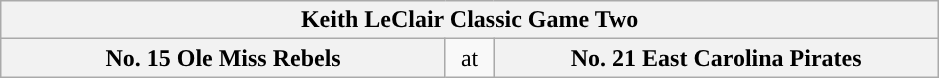<table class="wikitable">
<tr>
<th style="width: 604px;" colspan=3>Keith LeClair Classic Game Two</th>
</tr>
<tr>
<th style="width: 289px; ">No. 15 Ole Miss Rebels</th>
<td style="width: 25px; text-align:center">at</td>
<th style="width: 289px; ">No. 21 East Carolina Pirates</th>
</tr>
</table>
